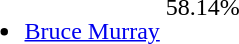<table>
<tr>
<td valign="top"><br><ul><li><a href='#'>Bruce Murray</a></li></ul></td>
<td valign="top"><br>58.14%</td>
</tr>
</table>
